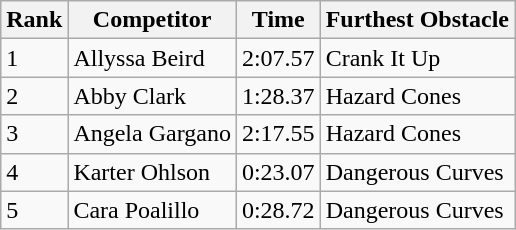<table class="wikitable sortable mw-collapsible">
<tr>
<th>Rank</th>
<th>Competitor</th>
<th>Time</th>
<th>Furthest Obstacle</th>
</tr>
<tr>
<td>1</td>
<td>Allyssa Beird</td>
<td>2:07.57</td>
<td>Crank It Up</td>
</tr>
<tr>
<td>2</td>
<td>Abby Clark</td>
<td>1:28.37</td>
<td>Hazard Cones</td>
</tr>
<tr>
<td>3</td>
<td>Angela Gargano</td>
<td>2:17.55</td>
<td>Hazard Cones</td>
</tr>
<tr>
<td>4</td>
<td>Karter Ohlson</td>
<td>0:23.07</td>
<td>Dangerous Curves</td>
</tr>
<tr>
<td>5</td>
<td>Cara Poalillo</td>
<td>0:28.72</td>
<td>Dangerous Curves</td>
</tr>
</table>
